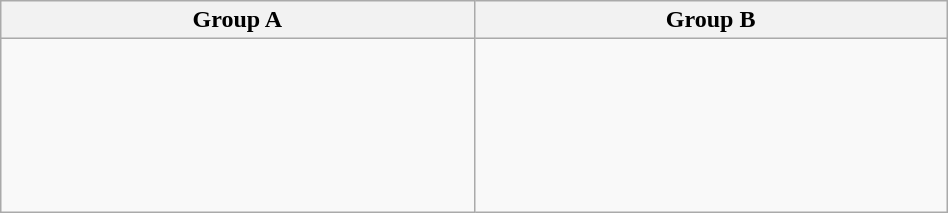<table class=wikitable width=50%>
<tr>
<th width=25%>Group A</th>
<th width=25%>Group B</th>
</tr>
<tr>
<td><br><br><br><br><br><br></td>
<td><br><br><br><br><br><br></td>
</tr>
</table>
